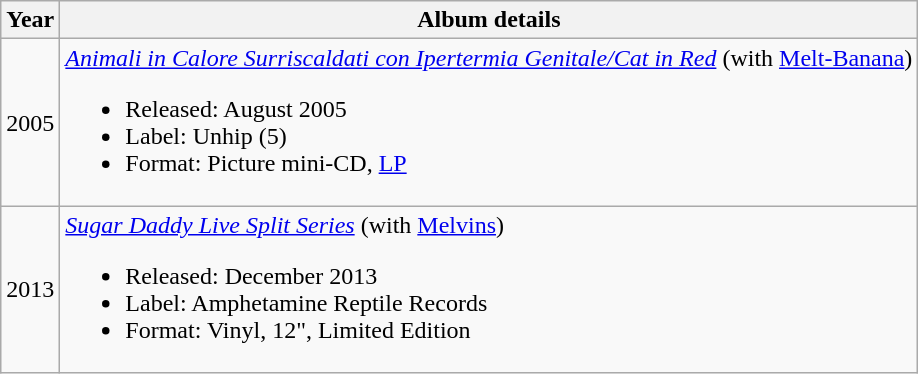<table class="wikitable">
<tr>
<th>Year</th>
<th>Album details</th>
</tr>
<tr>
<td>2005</td>
<td style="text-align:left;"><em><a href='#'>Animali in Calore Surriscaldati con Ipertermia Genitale/Cat in Red</a></em> (with <a href='#'>Melt-Banana</a>)<br><ul><li>Released: August 2005</li><li>Label: Unhip (5)</li><li>Format: Picture mini-CD, <a href='#'>LP</a></li></ul></td>
</tr>
<tr>
<td>2013</td>
<td style="text-align:left;"><em><a href='#'>Sugar Daddy Live Split Series</a></em> (with <a href='#'>Melvins</a>)<br><ul><li>Released: December 2013</li><li>Label: Amphetamine Reptile Records</li><li>Format: Vinyl, 12", Limited Edition</li></ul></td>
</tr>
</table>
